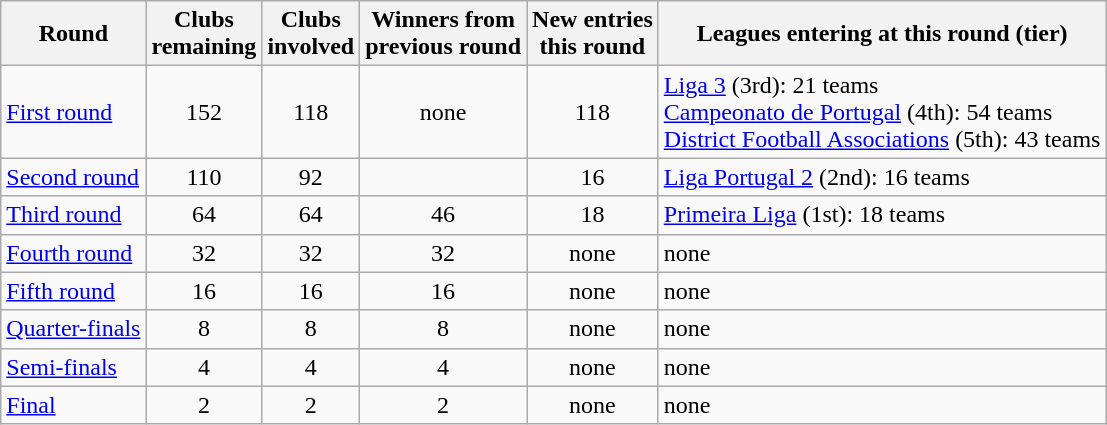<table class="wikitable">
<tr>
<th>Round</th>
<th>Clubs<br>remaining</th>
<th>Clubs<br>involved</th>
<th>Winners from<br>previous round</th>
<th>New entries<br>this round</th>
<th>Leagues entering at this round (tier)</th>
</tr>
<tr>
<td><a href='#'>First round</a></td>
<td style="text-align:center;">152</td>
<td style="text-align:center;">118</td>
<td style="text-align:center;">none</td>
<td style="text-align:center;">118</td>
<td><a href='#'>Liga 3</a> (3rd): 21 teams<br><a href='#'>Campeonato de Portugal</a> (4th): 54 teams<br><a href='#'>District Football Associations</a> (5th): 43 teams</td>
</tr>
<tr>
<td><a href='#'>Second round</a></td>
<td style="text-align:center;">110</td>
<td style="text-align:center;">92</td>
<td style="text-align:center;"></td>
<td style="text-align:center;">16</td>
<td><a href='#'>Liga Portugal 2</a> (2nd): 16 teams</td>
</tr>
<tr>
<td><a href='#'>Third round</a></td>
<td style="text-align:center;">64</td>
<td style="text-align:center;">64</td>
<td style="text-align:center;">46</td>
<td style="text-align:center;">18</td>
<td><a href='#'>Primeira Liga</a> (1st): 18 teams</td>
</tr>
<tr>
<td><a href='#'>Fourth round</a></td>
<td style="text-align:center;">32</td>
<td style="text-align:center;">32</td>
<td style="text-align:center;">32</td>
<td style="text-align:center;">none</td>
<td>none</td>
</tr>
<tr>
<td><a href='#'>Fifth round</a></td>
<td style="text-align:center;">16</td>
<td style="text-align:center;">16</td>
<td style="text-align:center;">16</td>
<td style="text-align:center;">none</td>
<td>none</td>
</tr>
<tr>
<td><a href='#'>Quarter-finals</a></td>
<td style="text-align:center;">8</td>
<td style="text-align:center;">8</td>
<td style="text-align:center;">8</td>
<td style="text-align:center;">none</td>
<td>none</td>
</tr>
<tr>
<td><a href='#'>Semi-finals</a></td>
<td style="text-align:center;">4</td>
<td style="text-align:center;">4</td>
<td style="text-align:center;">4</td>
<td style="text-align:center;">none</td>
<td>none</td>
</tr>
<tr>
<td><a href='#'>Final</a></td>
<td style="text-align:center;">2</td>
<td style="text-align:center;">2</td>
<td style="text-align:center;">2</td>
<td style="text-align:center;">none</td>
<td>none</td>
</tr>
</table>
